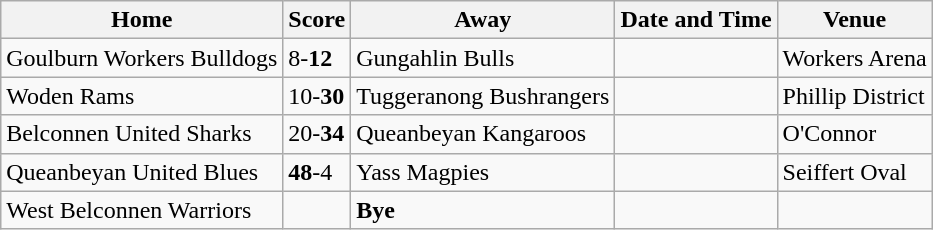<table class="wikitable">
<tr>
<th>Home</th>
<th>Score</th>
<th>Away</th>
<th>Date and Time</th>
<th>Venue</th>
</tr>
<tr>
<td> Goulburn Workers Bulldogs</td>
<td>8-<strong>12</strong></td>
<td> Gungahlin Bulls</td>
<td></td>
<td>Workers Arena</td>
</tr>
<tr>
<td> Woden Rams</td>
<td>10-<strong>30</strong></td>
<td> Tuggeranong Bushrangers</td>
<td></td>
<td>Phillip District</td>
</tr>
<tr>
<td> Belconnen United Sharks</td>
<td>20-<strong>34</strong></td>
<td> Queanbeyan Kangaroos</td>
<td></td>
<td>O'Connor</td>
</tr>
<tr>
<td> Queanbeyan United Blues</td>
<td><strong>48</strong>-4</td>
<td> Yass Magpies</td>
<td></td>
<td>Seiffert Oval</td>
</tr>
<tr>
<td> West Belconnen Warriors</td>
<td></td>
<td><strong>Bye</strong></td>
<td></td>
<td></td>
</tr>
</table>
